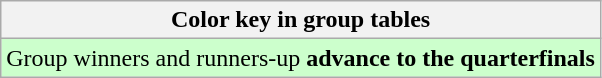<table class="wikitable">
<tr>
<th>Color key in group tables</th>
</tr>
<tr style="background:#cfc;">
<td>Group winners and runners-up <strong>advance to the quarterfinals</strong></td>
</tr>
</table>
